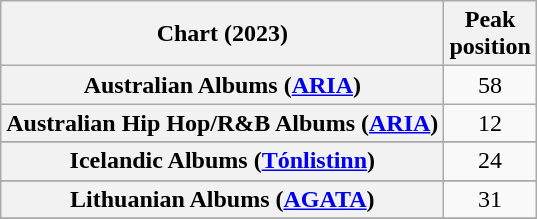<table class="wikitable sortable plainrowheaders" style="text-align:center">
<tr>
<th scope="col">Chart (2023)</th>
<th scope="col">Peak<br>position</th>
</tr>
<tr>
<th scope="row">Australian Albums (<a href='#'>ARIA</a>)</th>
<td>58</td>
</tr>
<tr>
<th scope="row">Australian Hip Hop/R&B Albums (<a href='#'>ARIA</a>)</th>
<td>12</td>
</tr>
<tr>
</tr>
<tr>
</tr>
<tr>
</tr>
<tr>
</tr>
<tr>
</tr>
<tr>
</tr>
<tr>
</tr>
<tr>
</tr>
<tr>
</tr>
<tr>
<th scope="row">Icelandic Albums (<a href='#'>Tónlistinn</a>)</th>
<td>24</td>
</tr>
<tr>
</tr>
<tr>
<th scope="row">Lithuanian Albums (<a href='#'>AGATA</a>)</th>
<td>31</td>
</tr>
<tr>
</tr>
<tr>
</tr>
<tr>
</tr>
<tr>
</tr>
<tr>
</tr>
<tr>
</tr>
<tr>
</tr>
</table>
